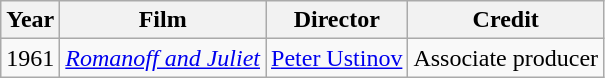<table class="wikitable">
<tr>
<th>Year</th>
<th>Film</th>
<th>Director</th>
<th>Credit</th>
</tr>
<tr>
<td>1961</td>
<td><em><a href='#'>Romanoff and Juliet</a></em></td>
<td><a href='#'>Peter Ustinov</a></td>
<td>Associate producer</td>
</tr>
</table>
